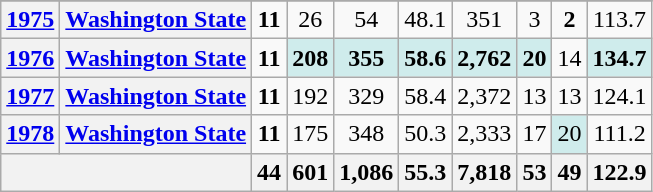<table class="wikitable" style="text-align:center;">
<tr>
</tr>
<tr>
<th><a href='#'>1975</a></th>
<th><a href='#'>Washington State</a></th>
<td><strong>11</strong></td>
<td>26</td>
<td>54</td>
<td>48.1</td>
<td>351</td>
<td>3</td>
<td><strong>2</strong></td>
<td>113.7</td>
</tr>
<tr>
<th><a href='#'>1976</a></th>
<th><a href='#'>Washington State</a></th>
<td><strong>11</strong></td>
<td style="background:#cfecec;"><strong>208</strong></td>
<td style="background:#cfecec;"><strong>355</strong></td>
<td style="background:#cfecec;"><strong>58.6</strong></td>
<td style="background:#cfecec;"><strong>2,762</strong></td>
<td style="background:#cfecec;"><strong>20</strong></td>
<td>14</td>
<td style="background:#cfecec;"><strong>134.7</strong></td>
</tr>
<tr>
<th><a href='#'>1977</a></th>
<th><a href='#'>Washington State</a></th>
<td><strong>11</strong></td>
<td>192</td>
<td>329</td>
<td>58.4</td>
<td>2,372</td>
<td>13</td>
<td>13</td>
<td>124.1</td>
</tr>
<tr>
<th><a href='#'>1978</a></th>
<th><a href='#'>Washington State</a></th>
<td><strong>11</strong></td>
<td>175</td>
<td>348</td>
<td>50.3</td>
<td>2,333</td>
<td>17</td>
<td style="background:#cfecec;">20</td>
<td>111.2</td>
</tr>
<tr>
<th colspan="2"></th>
<th>44</th>
<th>601</th>
<th>1,086</th>
<th>55.3</th>
<th>7,818</th>
<th>53</th>
<th>49</th>
<th>122.9</th>
</tr>
</table>
